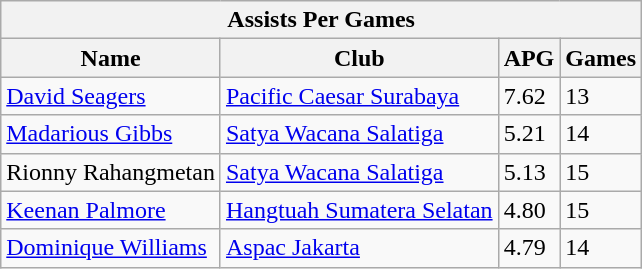<table class="wikitable">
<tr>
<th colspan="4"><strong>Assists Per Games</strong></th>
</tr>
<tr>
<th>Name</th>
<th>Club</th>
<th>APG</th>
<th>Games</th>
</tr>
<tr>
<td> <a href='#'>David Seagers</a></td>
<td><a href='#'>Pacific Caesar Surabaya</a></td>
<td>7.62</td>
<td>13</td>
</tr>
<tr>
<td> <a href='#'>Madarious Gibbs</a></td>
<td><a href='#'>Satya Wacana Salatiga</a></td>
<td>5.21</td>
<td>14</td>
</tr>
<tr>
<td> Rionny Rahangmetan</td>
<td><a href='#'>Satya Wacana Salatiga</a></td>
<td>5.13</td>
<td>15</td>
</tr>
<tr>
<td> <a href='#'>Keenan Palmore</a></td>
<td><a href='#'>Hangtuah Sumatera Selatan</a></td>
<td>4.80</td>
<td>15</td>
</tr>
<tr>
<td> <a href='#'>Dominique Williams</a></td>
<td><a href='#'>Aspac Jakarta</a></td>
<td>4.79</td>
<td>14</td>
</tr>
</table>
